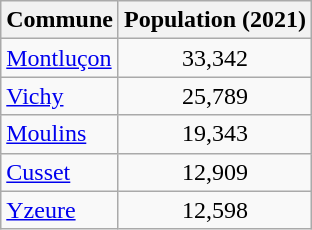<table class=wikitable>
<tr>
<th>Commune</th>
<th>Population (2021)</th>
</tr>
<tr>
<td><a href='#'>Montluçon</a></td>
<td style="text-align: center;">33,342</td>
</tr>
<tr>
<td><a href='#'>Vichy</a></td>
<td style="text-align: center;">25,789</td>
</tr>
<tr>
<td><a href='#'>Moulins</a></td>
<td style="text-align: center;">19,343</td>
</tr>
<tr>
<td><a href='#'>Cusset</a></td>
<td style="text-align: center;">12,909</td>
</tr>
<tr>
<td><a href='#'>Yzeure</a></td>
<td style="text-align: center;">12,598</td>
</tr>
</table>
